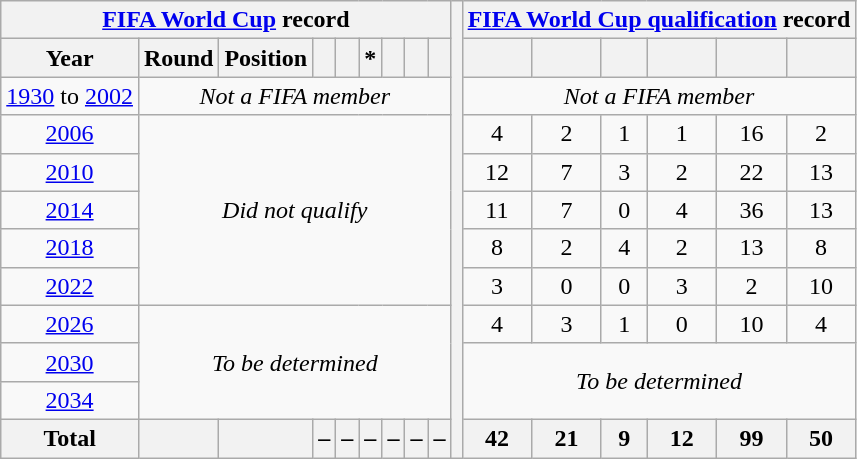<table class="wikitable" style="text-align: center;">
<tr>
<th colspan=9><a href='#'>FIFA World Cup</a> record</th>
<th rowspan=39></th>
<th colspan=6><a href='#'>FIFA World Cup qualification</a> record</th>
</tr>
<tr>
<th>Year</th>
<th>Round</th>
<th>Position</th>
<th></th>
<th></th>
<th>*</th>
<th></th>
<th></th>
<th></th>
<th></th>
<th></th>
<th></th>
<th></th>
<th></th>
<th></th>
</tr>
<tr>
<td><a href='#'>1930</a> to <a href='#'>2002</a></td>
<td colspan=8><em>Not a FIFA member</em></td>
<td colspan=6><em>Not a FIFA member</em></td>
</tr>
<tr>
<td> <a href='#'>2006</a></td>
<td colspan=8 rowspan=5><em>Did not qualify</em></td>
<td>4</td>
<td>2</td>
<td>1</td>
<td>1</td>
<td>16</td>
<td>2</td>
</tr>
<tr>
<td> <a href='#'>2010</a></td>
<td>12</td>
<td>7</td>
<td>3</td>
<td>2</td>
<td>22</td>
<td>13</td>
</tr>
<tr>
<td> <a href='#'>2014</a></td>
<td>11</td>
<td>7</td>
<td>0</td>
<td>4</td>
<td>36</td>
<td>13</td>
</tr>
<tr>
<td> <a href='#'>2018</a></td>
<td>8</td>
<td>2</td>
<td>4</td>
<td>2</td>
<td>13</td>
<td>8</td>
</tr>
<tr>
<td> <a href='#'>2022</a></td>
<td>3</td>
<td>0</td>
<td>0</td>
<td>3</td>
<td>2</td>
<td>10</td>
</tr>
<tr>
<td>   <a href='#'>2026</a></td>
<td colspan=8 rowspan=3><em>To be determined</em></td>
<td>4</td>
<td>3</td>
<td>1</td>
<td>0</td>
<td>10</td>
<td>4</td>
</tr>
<tr>
<td>   <a href='#'>2030</a></td>
<td colspan=6 rowspan=2><em>To be determined</em></td>
</tr>
<tr>
<td> <a href='#'>2034</a></td>
</tr>
<tr>
<th><strong>Total</strong></th>
<th></th>
<th><strong></strong></th>
<th><strong>–</strong></th>
<th><strong>–</strong></th>
<th><strong>–</strong></th>
<th><strong>–</strong></th>
<th><strong>–</strong></th>
<th><strong>–</strong></th>
<th><strong>42</strong></th>
<th><strong>21</strong></th>
<th><strong>9</strong></th>
<th><strong>12</strong></th>
<th><strong>99</strong></th>
<th><strong>50</strong></th>
</tr>
</table>
